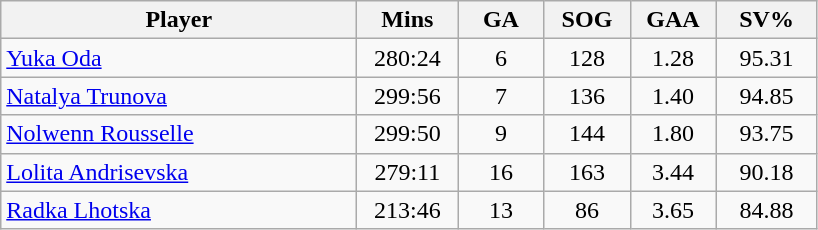<table class="wikitable sortable" style="text-align:center;">
<tr>
<th width="230px">Player</th>
<th width="60px">Mins</th>
<th width="50px">GA</th>
<th width="50px">SOG</th>
<th width="50px">GAA</th>
<th width="60px">SV%</th>
</tr>
<tr align=center>
<td align=left> <a href='#'>Yuka Oda</a></td>
<td>280:24</td>
<td>6</td>
<td>128</td>
<td>1.28</td>
<td>95.31</td>
</tr>
<tr align=center>
<td align=left> <a href='#'>Natalya Trunova</a></td>
<td>299:56</td>
<td>7</td>
<td>136</td>
<td>1.40</td>
<td>94.85</td>
</tr>
<tr align=center>
<td align=left> <a href='#'>Nolwenn Rousselle</a></td>
<td>299:50</td>
<td>9</td>
<td>144</td>
<td>1.80</td>
<td>93.75</td>
</tr>
<tr align=center>
<td align=left> <a href='#'>Lolita Andrisevska</a></td>
<td>279:11</td>
<td>16</td>
<td>163</td>
<td>3.44</td>
<td>90.18</td>
</tr>
<tr align=center>
<td align=left> <a href='#'>Radka Lhotska</a></td>
<td>213:46</td>
<td>13</td>
<td>86</td>
<td>3.65</td>
<td>84.88</td>
</tr>
</table>
